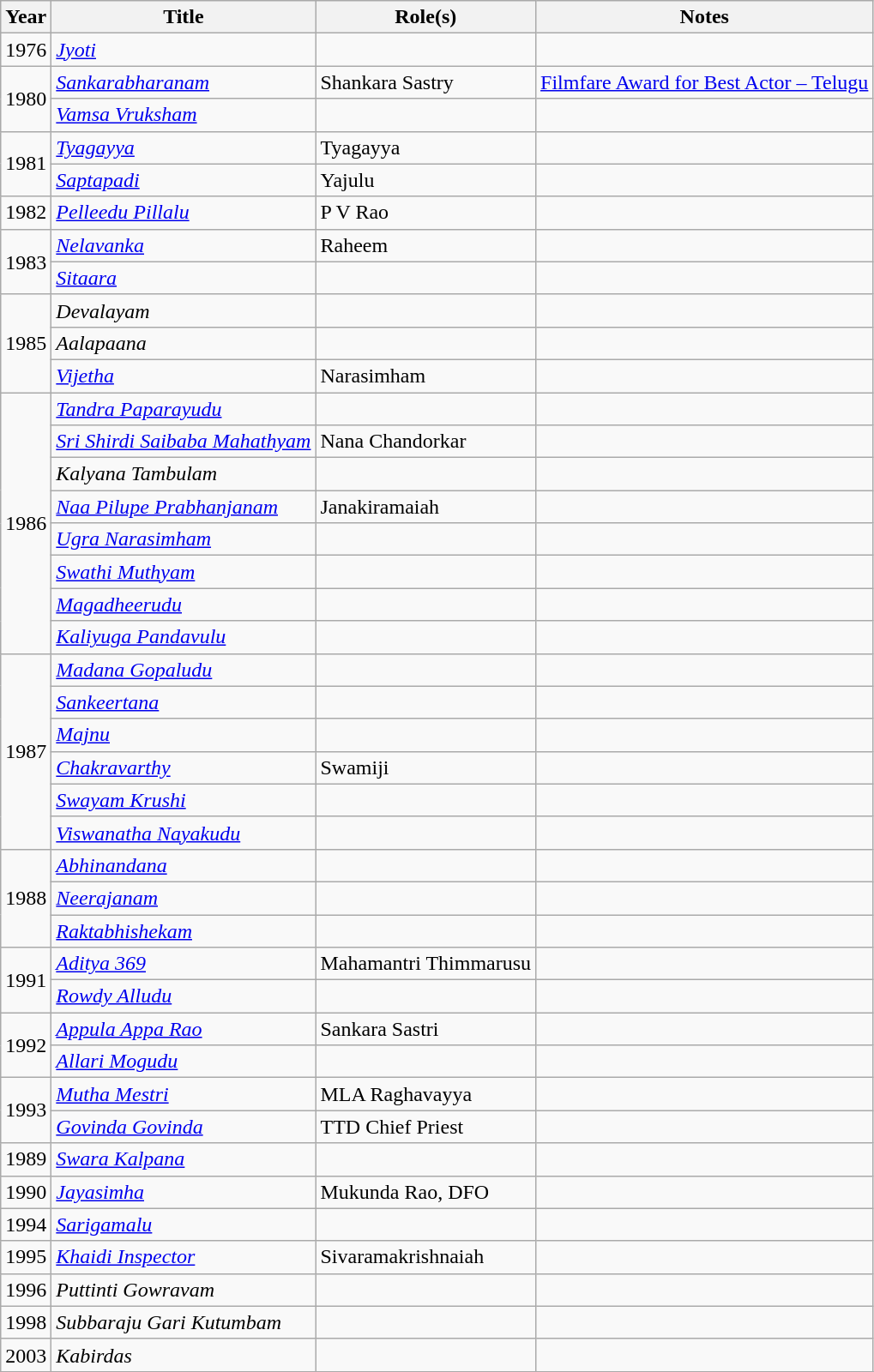<table class="wikitable sortable">
<tr>
<th>Year</th>
<th>Title</th>
<th>Role(s)</th>
<th class="unsortable">Notes</th>
</tr>
<tr>
<td>1976</td>
<td><em><a href='#'>Jyoti</a></em></td>
<td></td>
<td></td>
</tr>
<tr>
<td rowspan="2">1980</td>
<td><em><a href='#'>Sankarabharanam</a></em></td>
<td>Shankara Sastry</td>
<td><a href='#'>Filmfare Award for Best Actor – Telugu</a></td>
</tr>
<tr>
<td><em><a href='#'>Vamsa Vruksham</a></em></td>
<td></td>
<td></td>
</tr>
<tr>
<td rowspan="2">1981</td>
<td><em><a href='#'>Tyagayya</a></em></td>
<td>Tyagayya</td>
<td></td>
</tr>
<tr>
<td><em><a href='#'>Saptapadi</a></em></td>
<td>Yajulu</td>
<td></td>
</tr>
<tr>
<td>1982</td>
<td><em><a href='#'>Pelleedu Pillalu</a></em></td>
<td>P V Rao</td>
<td></td>
</tr>
<tr>
<td rowspan="2">1983</td>
<td><em><a href='#'>Nelavanka</a></em></td>
<td>Raheem</td>
<td></td>
</tr>
<tr>
<td><em><a href='#'>Sitaara</a></em></td>
<td></td>
<td></td>
</tr>
<tr>
<td rowspan="3">1985</td>
<td><em>Devalayam</em></td>
<td></td>
<td></td>
</tr>
<tr>
<td><em>Aalapaana</em></td>
<td></td>
<td></td>
</tr>
<tr>
<td><em><a href='#'>Vijetha</a></em></td>
<td>Narasimham</td>
<td></td>
</tr>
<tr>
<td rowspan="8">1986</td>
<td><em><a href='#'>Tandra Paparayudu</a></em></td>
<td></td>
<td></td>
</tr>
<tr>
<td><em><a href='#'>Sri Shirdi Saibaba Mahathyam</a></em></td>
<td>Nana Chandorkar</td>
<td></td>
</tr>
<tr>
<td><em>Kalyana Tambulam</em></td>
<td></td>
<td></td>
</tr>
<tr>
<td><em><a href='#'>Naa Pilupe Prabhanjanam</a></em></td>
<td>Janakiramaiah</td>
<td></td>
</tr>
<tr>
<td><em><a href='#'>Ugra Narasimham</a></em></td>
<td></td>
<td></td>
</tr>
<tr>
<td><em><a href='#'>Swathi Muthyam</a></em></td>
<td></td>
<td></td>
</tr>
<tr>
<td><em><a href='#'>Magadheerudu</a></em></td>
<td></td>
<td></td>
</tr>
<tr>
<td><em><a href='#'>Kaliyuga Pandavulu</a></em></td>
<td></td>
<td></td>
</tr>
<tr>
<td rowspan="6">1987</td>
<td><em><a href='#'>Madana Gopaludu</a></em></td>
<td></td>
<td></td>
</tr>
<tr>
<td><em><a href='#'>Sankeertana</a></em></td>
<td></td>
<td></td>
</tr>
<tr>
<td><em><a href='#'>Majnu</a></em></td>
<td></td>
<td></td>
</tr>
<tr>
<td><em><a href='#'>Chakravarthy</a></em></td>
<td>Swamiji</td>
<td></td>
</tr>
<tr>
<td><em><a href='#'>Swayam Krushi</a></em></td>
<td></td>
<td></td>
</tr>
<tr>
<td><em><a href='#'>Viswanatha Nayakudu</a></em></td>
<td></td>
<td></td>
</tr>
<tr>
<td rowspan="3">1988</td>
<td><em><a href='#'>Abhinandana</a></em></td>
<td></td>
</tr>
<tr>
<td><em><a href='#'>Neerajanam</a></em></td>
<td></td>
<td></td>
</tr>
<tr>
<td><em><a href='#'>Raktabhishekam</a></em></td>
<td></td>
<td></td>
</tr>
<tr>
<td rowspan="2">1991</td>
<td><em><a href='#'>Aditya 369</a></em></td>
<td>Mahamantri Thimmarusu</td>
<td></td>
</tr>
<tr>
<td><em><a href='#'>Rowdy Alludu</a></em></td>
<td></td>
<td></td>
</tr>
<tr>
<td rowspan="2">1992</td>
<td><em><a href='#'>Appula Appa Rao</a></em></td>
<td>Sankara Sastri</td>
<td></td>
</tr>
<tr>
<td><em><a href='#'>Allari Mogudu</a></em></td>
<td></td>
<td></td>
</tr>
<tr>
<td rowspan="2">1993</td>
<td><em><a href='#'>Mutha Mestri</a></em></td>
<td>MLA Raghavayya</td>
<td></td>
</tr>
<tr>
<td><em><a href='#'>Govinda Govinda</a></em></td>
<td>TTD Chief Priest</td>
<td></td>
</tr>
<tr>
<td>1989</td>
<td><em><a href='#'>Swara Kalpana</a></em></td>
<td></td>
<td></td>
</tr>
<tr>
<td>1990</td>
<td><em><a href='#'>Jayasimha</a></em></td>
<td>Mukunda Rao, DFO</td>
<td></td>
</tr>
<tr>
<td>1994</td>
<td><em><a href='#'>Sarigamalu</a></em></td>
<td></td>
<td></td>
</tr>
<tr>
<td>1995</td>
<td><em><a href='#'>Khaidi Inspector</a></em></td>
<td>Sivaramakrishnaiah</td>
<td></td>
</tr>
<tr>
<td>1996</td>
<td><em>Puttinti Gowravam</em></td>
<td></td>
<td></td>
</tr>
<tr>
<td>1998</td>
<td><em>Subbaraju Gari Kutumbam</em></td>
<td></td>
<td></td>
</tr>
<tr>
<td>2003</td>
<td><em>Kabirdas</em></td>
<td></td>
<td></td>
</tr>
<tr>
</tr>
</table>
